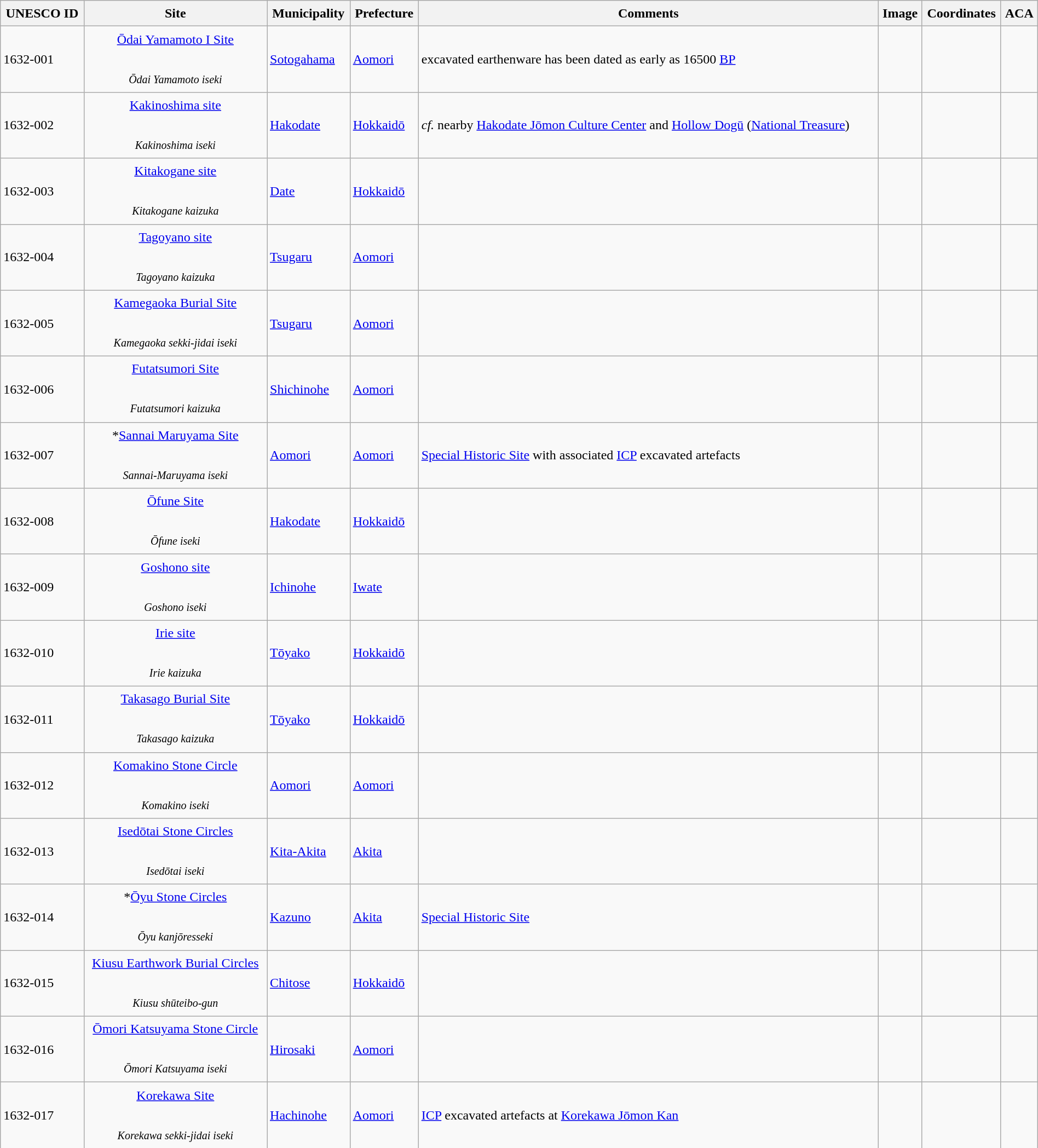<table class="wikitable plainrowheaders sortable" style="width:100%; border:0; text-align:left; line-height:150%;">
<tr>
<th scope="col">UNESCO ID</th>
<th scope="col">Site </th>
<th scope="col">Municipality</th>
<th scope="col">Prefecture</th>
<th scope="col" class="unsortable">Comments</th>
<th scope="col" class="unsortable">Image</th>
<th scope="col" class="unsortable">Coordinates</th>
<th scope="col" class="unsortable">ACA</th>
</tr>
<tr>
<td>1632-001</td>
<td align="center"><a href='#'>Ōdai Yamamoto I Site</a><br><br><small><em>Ōdai Yamamoto iseki</em></small></td>
<td><a href='#'>Sotogahama</a></td>
<td><a href='#'>Aomori</a></td>
<td>excavated earthenware has been dated as early as 16500 <a href='#'>BP</a></td>
<td></td>
<td></td>
<td></td>
</tr>
<tr>
<td>1632-002</td>
<td align="center"><a href='#'>Kakinoshima site</a><br><br><small><em>Kakinoshima iseki</em></small></td>
<td><a href='#'>Hakodate</a></td>
<td><a href='#'>Hokkaidō</a></td>
<td><em>cf.</em> nearby <a href='#'>Hakodate Jōmon Culture Center</a> and <a href='#'>Hollow Dogū</a> (<a href='#'>National Treasure</a>)</td>
<td></td>
<td></td>
<td></td>
</tr>
<tr>
<td>1632-003</td>
<td align="center"><a href='#'>Kitakogane site</a><br><br><small><em>Kitakogane kaizuka</em></small></td>
<td><a href='#'>Date</a></td>
<td><a href='#'>Hokkaidō</a></td>
<td></td>
<td></td>
<td></td>
<td></td>
</tr>
<tr>
<td>1632-004</td>
<td align="center"><a href='#'>Tagoyano site</a><br><br><small><em>Tagoyano kaizuka</em></small></td>
<td><a href='#'>Tsugaru</a></td>
<td><a href='#'>Aomori</a></td>
<td></td>
<td></td>
<td></td>
<td></td>
</tr>
<tr>
<td>1632-005</td>
<td align="center"><a href='#'>Kamegaoka Burial Site</a><br><br><small><em>Kamegaoka sekki-jidai iseki</em></small></td>
<td><a href='#'>Tsugaru</a></td>
<td><a href='#'>Aomori</a></td>
<td></td>
<td></td>
<td></td>
<td></td>
</tr>
<tr>
<td>1632-006</td>
<td align="center"><a href='#'>Futatsumori Site</a><br><br><small><em>Futatsumori kaizuka</em></small></td>
<td><a href='#'>Shichinohe</a></td>
<td><a href='#'>Aomori</a></td>
<td></td>
<td></td>
<td></td>
<td></td>
</tr>
<tr>
<td>1632-007</td>
<td align="center">*<a href='#'>Sannai Maruyama Site</a><br><br><small><em>Sannai-Maruyama iseki</em></small></td>
<td><a href='#'>Aomori</a></td>
<td><a href='#'>Aomori</a></td>
<td><a href='#'>Special Historic Site</a> with associated <a href='#'>ICP</a> excavated artefacts</td>
<td></td>
<td></td>
<td></td>
</tr>
<tr>
<td>1632-008</td>
<td align="center"><a href='#'>Ōfune Site</a><br><br><small><em>Ōfune iseki</em></small></td>
<td><a href='#'>Hakodate</a></td>
<td><a href='#'>Hokkaidō</a></td>
<td></td>
<td></td>
<td></td>
<td></td>
</tr>
<tr>
<td>1632-009</td>
<td align="center"><a href='#'>Goshono site</a><br><br><small><em>Goshono iseki</em></small></td>
<td><a href='#'>Ichinohe</a></td>
<td><a href='#'>Iwate</a></td>
<td></td>
<td></td>
<td></td>
<td></td>
</tr>
<tr>
<td>1632-010</td>
<td align="center"><a href='#'>Irie site</a><br><br><small><em>Irie kaizuka</em></small></td>
<td><a href='#'>Tōyako</a></td>
<td><a href='#'>Hokkaidō</a></td>
<td></td>
<td></td>
<td></td>
<td></td>
</tr>
<tr>
<td>1632-011</td>
<td align="center"><a href='#'>Takasago Burial Site</a><br><br><small><em>Takasago kaizuka</em></small></td>
<td><a href='#'>Tōyako</a></td>
<td><a href='#'>Hokkaidō</a></td>
<td></td>
<td></td>
<td></td>
<td></td>
</tr>
<tr>
<td>1632-012</td>
<td align="center"><a href='#'>Komakino Stone Circle</a><br><br><small><em>Komakino iseki</em></small></td>
<td><a href='#'>Aomori</a></td>
<td><a href='#'>Aomori</a></td>
<td></td>
<td></td>
<td></td>
<td></td>
</tr>
<tr>
<td>1632-013</td>
<td align="center"><a href='#'>Isedōtai Stone Circles</a><br><br><small><em>Isedōtai iseki</em></small></td>
<td><a href='#'>Kita-Akita</a></td>
<td><a href='#'>Akita</a></td>
<td></td>
<td></td>
<td></td>
<td></td>
</tr>
<tr>
<td>1632-014</td>
<td align="center">*<a href='#'>Ōyu Stone Circles</a><br><br><small><em>Ōyu kanjōresseki</em></small></td>
<td><a href='#'>Kazuno</a></td>
<td><a href='#'>Akita</a></td>
<td><a href='#'>Special Historic Site</a></td>
<td></td>
<td></td>
<td></td>
</tr>
<tr>
<td>1632-015</td>
<td align="center"><a href='#'>Kiusu Earthwork Burial Circles</a><br><br><small><em>Kiusu shūteibo-gun</em></small></td>
<td><a href='#'>Chitose</a></td>
<td><a href='#'>Hokkaidō</a></td>
<td></td>
<td></td>
<td></td>
<td></td>
</tr>
<tr>
<td>1632-016</td>
<td align="center"><a href='#'>Ōmori Katsuyama Stone Circle</a><br><br><small><em>Ōmori Katsuyama iseki</em></small></td>
<td><a href='#'>Hirosaki</a></td>
<td><a href='#'>Aomori</a></td>
<td></td>
<td></td>
<td></td>
<td></td>
</tr>
<tr>
<td>1632-017</td>
<td align="center"><a href='#'>Korekawa Site</a><br><br><small><em>Korekawa sekki-jidai iseki</em></small></td>
<td><a href='#'>Hachinohe</a></td>
<td><a href='#'>Aomori</a></td>
<td><a href='#'>ICP</a> excavated artefacts at <a href='#'>Korekawa Jōmon Kan</a></td>
<td></td>
<td></td>
<td></td>
</tr>
<tr>
</tr>
</table>
